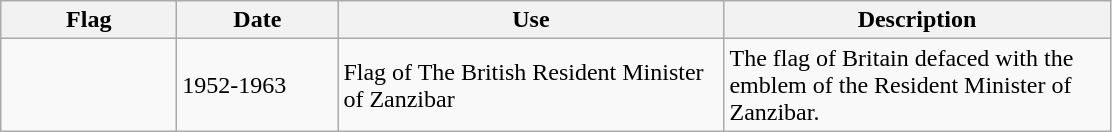<table class="wikitable">
<tr>
<th style="width:110px;">Flag</th>
<th style="width:100px;">Date</th>
<th style="width:250px;">Use</th>
<th style="width:250px;">Description</th>
</tr>
<tr>
<td></td>
<td>1952-1963</td>
<td>Flag of The British Resident Minister of Zanzibar</td>
<td>The flag of Britain defaced with the emblem of the Resident Minister of Zanzibar.</td>
</tr>
</table>
